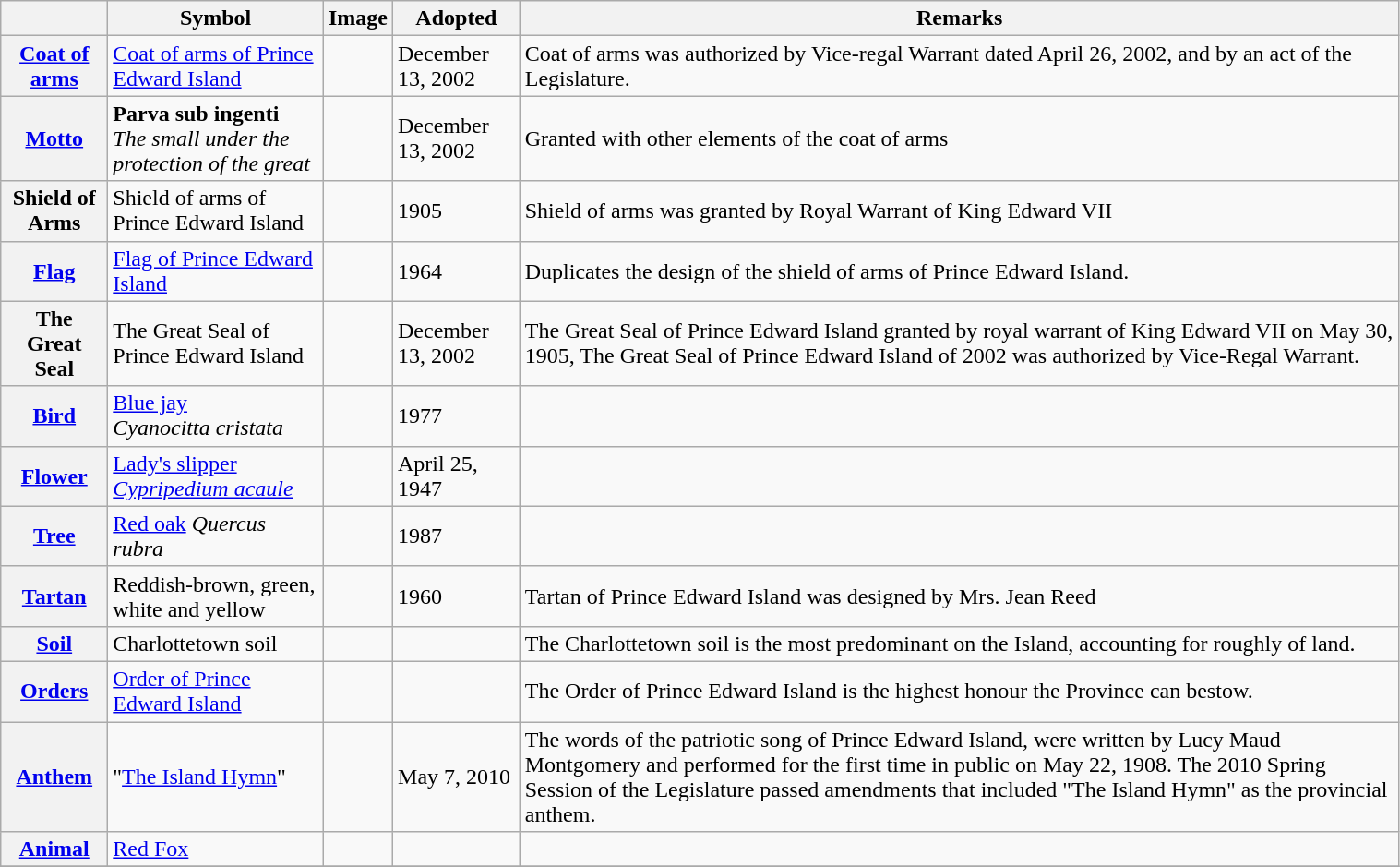<table class="wikitable" style="width:80%;">
<tr>
<th></th>
<th>Symbol</th>
<th>Image</th>
<th>Adopted</th>
<th>Remarks</th>
</tr>
<tr>
<th><a href='#'>Coat of arms</a></th>
<td><a href='#'>Coat of arms of Prince Edward Island</a></td>
<td></td>
<td>December 13, 2002</td>
<td>Coat of arms was authorized by Vice-regal Warrant dated April 26, 2002, and by an act of the Legislature.</td>
</tr>
<tr>
<th><a href='#'>Motto</a></th>
<td><strong>Parva sub ingenti</strong><br><em>The small under the protection of the great</em></td>
<td></td>
<td>December 13, 2002</td>
<td>Granted with other elements of the coat of arms</td>
</tr>
<tr>
<th>Shield of Arms</th>
<td>Shield of arms of Prince Edward Island</td>
<td></td>
<td>1905</td>
<td>Shield of arms was granted by Royal Warrant of King Edward VII</td>
</tr>
<tr>
<th><a href='#'>Flag</a></th>
<td><a href='#'>Flag of Prince Edward Island</a></td>
<td></td>
<td>1964</td>
<td>Duplicates the design of the shield of arms of Prince Edward Island.</td>
</tr>
<tr>
<th>The Great Seal</th>
<td>The Great Seal of Prince Edward Island</td>
<td></td>
<td>December 13, 2002</td>
<td>The Great Seal of Prince Edward Island granted by royal warrant of King Edward VII on May 30, 1905, The Great Seal of Prince Edward Island of 2002 was authorized by Vice-Regal Warrant.</td>
</tr>
<tr>
<th><a href='#'>Bird</a></th>
<td><a href='#'>Blue jay</a><br><em>Cyanocitta cristata</em></td>
<td></td>
<td>1977</td>
<td></td>
</tr>
<tr>
<th><a href='#'>Flower</a></th>
<td><a href='#'>Lady's slipper</a><br><em><a href='#'>Cypripedium acaule</a></em></td>
<td></td>
<td>April 25, 1947</td>
<td></td>
</tr>
<tr>
<th><a href='#'>Tree</a></th>
<td><a href='#'>Red oak</a> <em>Quercus rubra</em></td>
<td></td>
<td>1987</td>
<td></td>
</tr>
<tr>
<th><a href='#'>Tartan</a></th>
<td>Reddish-brown, green, white and yellow</td>
<td></td>
<td>1960</td>
<td>Tartan of Prince Edward Island was designed by Mrs. Jean Reed</td>
</tr>
<tr>
<th><a href='#'>Soil</a></th>
<td>Charlottetown soil</td>
<td></td>
<td></td>
<td>The Charlottetown soil is the most predominant on the Island, accounting for roughly  of land.</td>
</tr>
<tr>
<th><a href='#'>Orders</a></th>
<td><a href='#'>Order of Prince Edward Island</a></td>
<td></td>
<td></td>
<td>The Order of Prince Edward Island is the highest honour the Province can bestow.</td>
</tr>
<tr>
<th><a href='#'>Anthem</a></th>
<td>"<a href='#'>The Island Hymn</a>"</td>
<td></td>
<td>May 7, 2010</td>
<td>The words of the patriotic song of Prince Edward Island, were written by Lucy Maud Montgomery and performed for the first time in public on May 22, 1908. The 2010 Spring Session of the Legislature passed amendments that included "The Island Hymn" as the provincial anthem.</td>
</tr>
<tr>
<th><a href='#'>Animal</a></th>
<td><a href='#'>Red Fox</a></td>
<td></td>
<td></td>
<td></td>
</tr>
<tr>
</tr>
</table>
